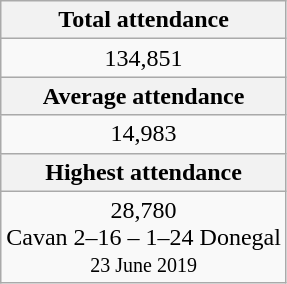<table class=wikitable>
<tr>
<th colspan=3 align=center>Total attendance</th>
</tr>
<tr>
<td colspan=3 align=center>134,851</td>
</tr>
<tr>
<th colspan=3 align=center>Average attendance</th>
</tr>
<tr>
<td colspan=3 align=center>14,983</td>
</tr>
<tr>
<th colspan=3 align=center>Highest attendance</th>
</tr>
<tr>
<td colspan=3 align=center>28,780 <br> Cavan 2–16 – 1–24 Donegal <br> <small>23 June 2019</small></td>
</tr>
</table>
